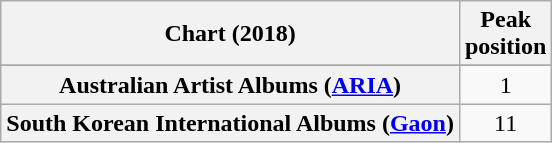<table class="wikitable plainrowheaders" style="text-align:center">
<tr>
<th scope="col">Chart (2018)</th>
<th scope="col">Peak<br> position</th>
</tr>
<tr>
</tr>
<tr>
<th scope="row">Australian Artist Albums (<a href='#'>ARIA</a>)</th>
<td>1</td>
</tr>
<tr>
<th scope="row">South Korean International Albums (<a href='#'>Gaon</a>)</th>
<td>11</td>
</tr>
</table>
